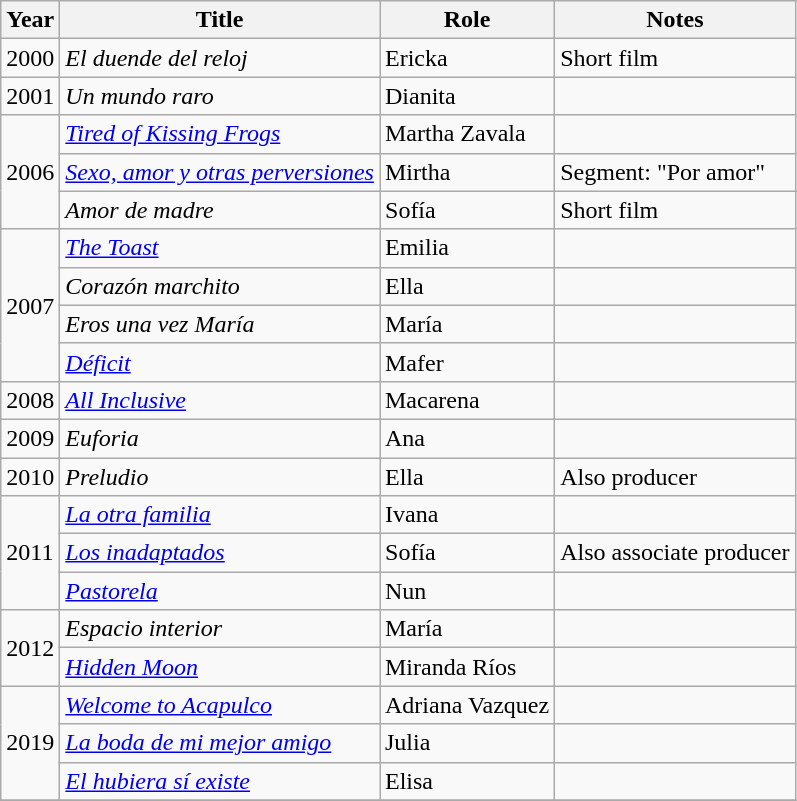<table class="wikitable sortable">
<tr>
<th>Year</th>
<th>Title</th>
<th>Role</th>
<th>Notes</th>
</tr>
<tr>
<td>2000</td>
<td><em>El duende del reloj</em></td>
<td>Ericka</td>
<td>Short film</td>
</tr>
<tr>
<td>2001</td>
<td><em>Un mundo raro</em></td>
<td>Dianita</td>
<td></td>
</tr>
<tr>
<td rowspan="3">2006</td>
<td><em><a href='#'>Tired of Kissing Frogs</a></em></td>
<td>Martha Zavala</td>
<td></td>
</tr>
<tr>
<td><em><a href='#'>Sexo, amor y otras perversiones</a></em></td>
<td>Mirtha</td>
<td>Segment: "Por amor"</td>
</tr>
<tr>
<td><em>Amor de madre</em></td>
<td>Sofía</td>
<td>Short film</td>
</tr>
<tr>
<td rowspan="4">2007</td>
<td><em><a href='#'>The Toast</a></em></td>
<td>Emilia</td>
<td></td>
</tr>
<tr>
<td><em>Corazón marchito</em></td>
<td>Ella</td>
<td></td>
</tr>
<tr>
<td><em>Eros una vez María</em></td>
<td>María</td>
<td></td>
</tr>
<tr>
<td><em><a href='#'>Déficit</a></em></td>
<td>Mafer</td>
<td></td>
</tr>
<tr>
<td>2008</td>
<td><em><a href='#'>All Inclusive</a></em></td>
<td>Macarena</td>
<td></td>
</tr>
<tr>
<td>2009</td>
<td><em>Euforia</em></td>
<td>Ana</td>
<td></td>
</tr>
<tr>
<td>2010</td>
<td><em>Preludio</em></td>
<td>Ella</td>
<td>Also producer</td>
</tr>
<tr>
<td rowspan="3">2011</td>
<td><em><a href='#'>La otra familia</a></em></td>
<td>Ivana</td>
<td></td>
</tr>
<tr>
<td><em><a href='#'>Los inadaptados</a></em></td>
<td>Sofía</td>
<td>Also associate producer</td>
</tr>
<tr>
<td><em><a href='#'>Pastorela</a></em></td>
<td>Nun</td>
<td></td>
</tr>
<tr>
<td rowspan="2">2012</td>
<td><em>Espacio interior</em></td>
<td>María</td>
<td></td>
</tr>
<tr>
<td><em><a href='#'>Hidden Moon</a></em></td>
<td>Miranda Ríos</td>
<td></td>
</tr>
<tr>
<td rowspan="3">2019</td>
<td><em><a href='#'>Welcome to Acapulco</a></em></td>
<td>Adriana Vazquez</td>
<td></td>
</tr>
<tr>
<td><em><a href='#'>La boda de mi mejor amigo</a></em></td>
<td>Julia</td>
<td></td>
</tr>
<tr>
<td><em><a href='#'>El hubiera sí existe</a></em></td>
<td>Elisa</td>
<td></td>
</tr>
<tr>
</tr>
</table>
